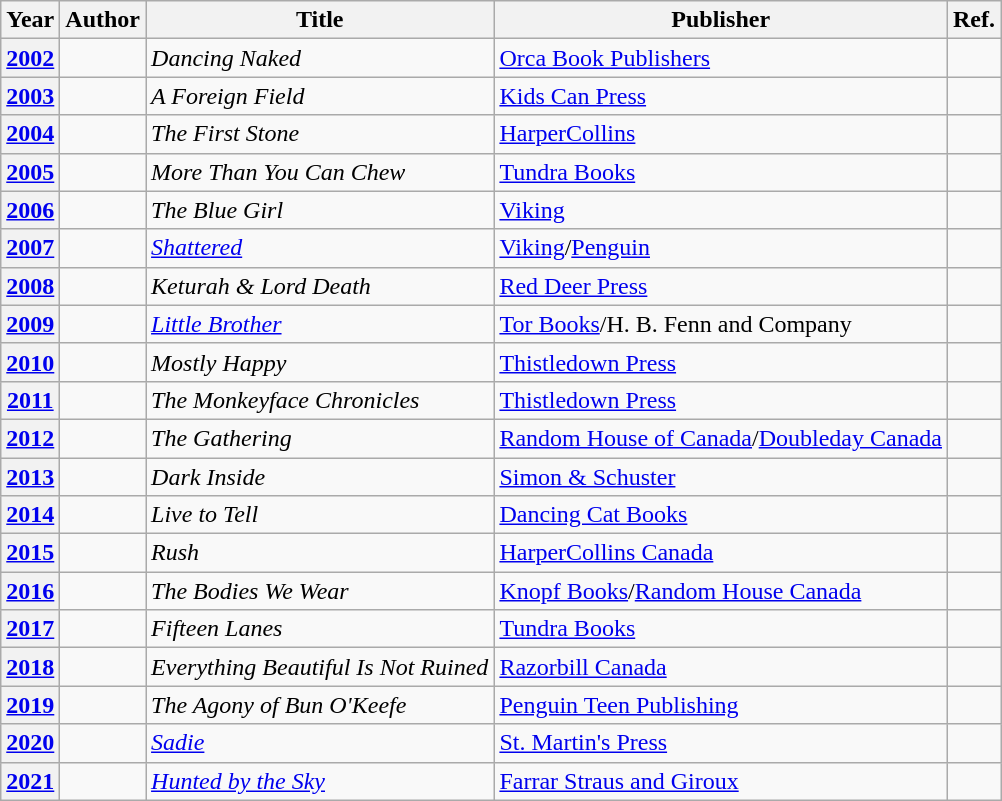<table class="wikitable sortable mw-collapsible">
<tr>
<th>Year</th>
<th>Author</th>
<th>Title</th>
<th>Publisher</th>
<th>Ref.</th>
</tr>
<tr>
<th><a href='#'>2002</a></th>
<td></td>
<td><em>Dancing Naked</em></td>
<td><a href='#'>Orca Book Publishers</a></td>
<td></td>
</tr>
<tr>
<th><a href='#'>2003</a></th>
<td></td>
<td><em>A Foreign Field</em></td>
<td><a href='#'>Kids Can Press</a></td>
<td></td>
</tr>
<tr>
<th><a href='#'>2004</a></th>
<td></td>
<td><em>The First Stone</em></td>
<td><a href='#'>HarperCollins</a></td>
<td></td>
</tr>
<tr>
<th><a href='#'>2005</a></th>
<td></td>
<td><em>More Than You Can Chew</em></td>
<td><a href='#'>Tundra Books</a></td>
<td></td>
</tr>
<tr>
<th><a href='#'>2006</a></th>
<td></td>
<td><em>The Blue Girl</em></td>
<td><a href='#'>Viking</a></td>
<td></td>
</tr>
<tr>
<th><a href='#'>2007</a></th>
<td></td>
<td><a href='#'><em>Shattered</em></a></td>
<td><a href='#'>Viking</a>/<a href='#'>Penguin</a></td>
<td></td>
</tr>
<tr>
<th><a href='#'>2008</a></th>
<td></td>
<td><em>Keturah & Lord Death</em></td>
<td><a href='#'>Red Deer Press</a></td>
<td></td>
</tr>
<tr>
<th><a href='#'>2009</a></th>
<td></td>
<td><em><a href='#'>Little Brother</a></em></td>
<td><a href='#'>Tor Books</a>/H. B.  Fenn and Company</td>
<td></td>
</tr>
<tr>
<th><a href='#'>2010</a></th>
<td></td>
<td><em>Mostly Happy</em></td>
<td><a href='#'>Thistledown Press</a></td>
<td></td>
</tr>
<tr>
<th><a href='#'>2011</a></th>
<td></td>
<td><em>The Monkeyface Chronicles</em></td>
<td><a href='#'>Thistledown Press</a></td>
<td></td>
</tr>
<tr>
<th><a href='#'>2012</a></th>
<td></td>
<td><em>The Gathering</em></td>
<td><a href='#'>Random House of Canada</a>/<a href='#'>Doubleday Canada</a></td>
<td></td>
</tr>
<tr>
<th><a href='#'>2013</a></th>
<td></td>
<td><em>Dark Inside</em></td>
<td><a href='#'>Simon & Schuster</a></td>
<td></td>
</tr>
<tr>
<th><a href='#'>2014</a></th>
<td></td>
<td><em>Live to Tell</em></td>
<td><a href='#'>Dancing Cat Books</a></td>
<td></td>
</tr>
<tr>
<th><a href='#'>2015</a></th>
<td></td>
<td><em>Rush</em></td>
<td><a href='#'>HarperCollins Canada</a></td>
<td></td>
</tr>
<tr>
<th><a href='#'>2016</a></th>
<td></td>
<td><em>The Bodies We Wear</em></td>
<td><a href='#'>Knopf Books</a>/<a href='#'>Random House Canada</a></td>
<td></td>
</tr>
<tr>
<th><a href='#'>2017</a></th>
<td></td>
<td><em>Fifteen Lanes</em></td>
<td><a href='#'>Tundra Books</a></td>
<td></td>
</tr>
<tr>
<th><a href='#'>2018</a></th>
<td></td>
<td><em>Everything Beautiful Is Not Ruined</em></td>
<td><a href='#'>Razorbill Canada</a></td>
<td></td>
</tr>
<tr>
<th><a href='#'>2019</a></th>
<td></td>
<td><em>The Agony of Bun O'Keefe</em></td>
<td><a href='#'>Penguin Teen Publishing</a></td>
<td></td>
</tr>
<tr>
<th><a href='#'>2020</a></th>
<td></td>
<td><em><a href='#'>Sadie</a></em></td>
<td><a href='#'>St. Martin's Press</a></td>
<td></td>
</tr>
<tr>
<th><a href='#'>2021</a></th>
<td></td>
<td><em><a href='#'>Hunted by the Sky</a></em></td>
<td><a href='#'>Farrar Straus and Giroux</a></td>
<td></td>
</tr>
</table>
